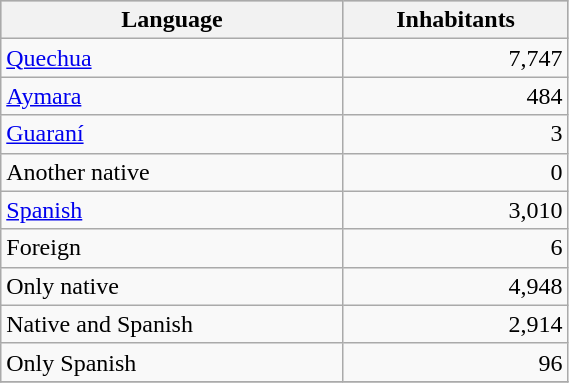<table class="wikitable" border="1" style="width:30%;" border="1">
<tr bgcolor=silver>
<th><strong>Language</strong></th>
<th><strong>Inhabitants</strong></th>
</tr>
<tr>
<td><a href='#'>Quechua</a></td>
<td align="right">7,747</td>
</tr>
<tr>
<td><a href='#'>Aymara</a></td>
<td align="right">484</td>
</tr>
<tr>
<td><a href='#'>Guaraní</a></td>
<td align="right">3</td>
</tr>
<tr>
<td>Another native</td>
<td align="right">0</td>
</tr>
<tr>
<td><a href='#'>Spanish</a></td>
<td align="right">3,010</td>
</tr>
<tr>
<td>Foreign</td>
<td align="right">6</td>
</tr>
<tr>
<td>Only native</td>
<td align="right">4,948</td>
</tr>
<tr>
<td>Native and Spanish</td>
<td align="right">2,914</td>
</tr>
<tr>
<td>Only Spanish</td>
<td align="right">96</td>
</tr>
<tr>
</tr>
</table>
